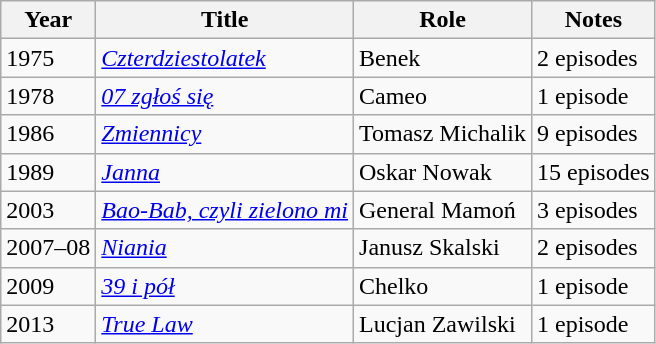<table class="wikitable sortable">
<tr>
<th>Year</th>
<th>Title</th>
<th>Role</th>
<th class="unsortable">Notes</th>
</tr>
<tr>
<td>1975</td>
<td><em><a href='#'>Czterdziestolatek</a></em></td>
<td>Benek</td>
<td>2 episodes</td>
</tr>
<tr>
<td>1978</td>
<td><em><a href='#'>07 zgłoś się</a></em></td>
<td>Cameo</td>
<td>1 episode</td>
</tr>
<tr>
<td>1986</td>
<td><em><a href='#'>Zmiennicy</a></em></td>
<td>Tomasz Michalik</td>
<td>9 episodes</td>
</tr>
<tr>
<td>1989</td>
<td><em><a href='#'>Janna</a></em></td>
<td>Oskar Nowak</td>
<td>15 episodes</td>
</tr>
<tr>
<td>2003</td>
<td><em><a href='#'>Bao-Bab, czyli zielono mi</a></em></td>
<td>General Mamoń</td>
<td>3 episodes</td>
</tr>
<tr>
<td>2007–08</td>
<td><em><a href='#'>Niania</a></em></td>
<td>Janusz Skalski</td>
<td>2 episodes</td>
</tr>
<tr>
<td>2009</td>
<td><em><a href='#'>39 i pół</a></em></td>
<td>Chelko</td>
<td>1 episode</td>
</tr>
<tr>
<td>2013</td>
<td><em><a href='#'>True Law</a></em></td>
<td>Lucjan Zawilski</td>
<td>1 episode</td>
</tr>
</table>
